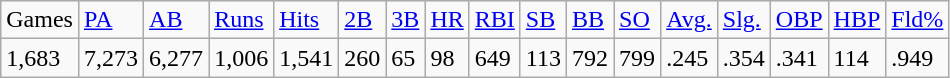<table class="wikitable">
<tr>
<td>Games</td>
<td><a href='#'>PA</a></td>
<td><a href='#'>AB</a></td>
<td><a href='#'>Runs</a></td>
<td><a href='#'>Hits</a></td>
<td><a href='#'>2B</a></td>
<td><a href='#'>3B</a></td>
<td><a href='#'>HR</a></td>
<td><a href='#'>RBI</a></td>
<td><a href='#'>SB</a></td>
<td><a href='#'>BB</a></td>
<td><a href='#'>SO</a></td>
<td><a href='#'>Avg.</a></td>
<td><a href='#'>Slg.</a></td>
<td><a href='#'>OBP</a></td>
<td><a href='#'>HBP</a></td>
<td><a href='#'>Fld%</a></td>
</tr>
<tr>
<td>1,683</td>
<td>7,273</td>
<td>6,277</td>
<td>1,006</td>
<td>1,541</td>
<td>260</td>
<td>65</td>
<td>98</td>
<td>649</td>
<td>113</td>
<td>792</td>
<td>799</td>
<td>.245</td>
<td>.354</td>
<td>.341</td>
<td>114</td>
<td>.949</td>
</tr>
</table>
